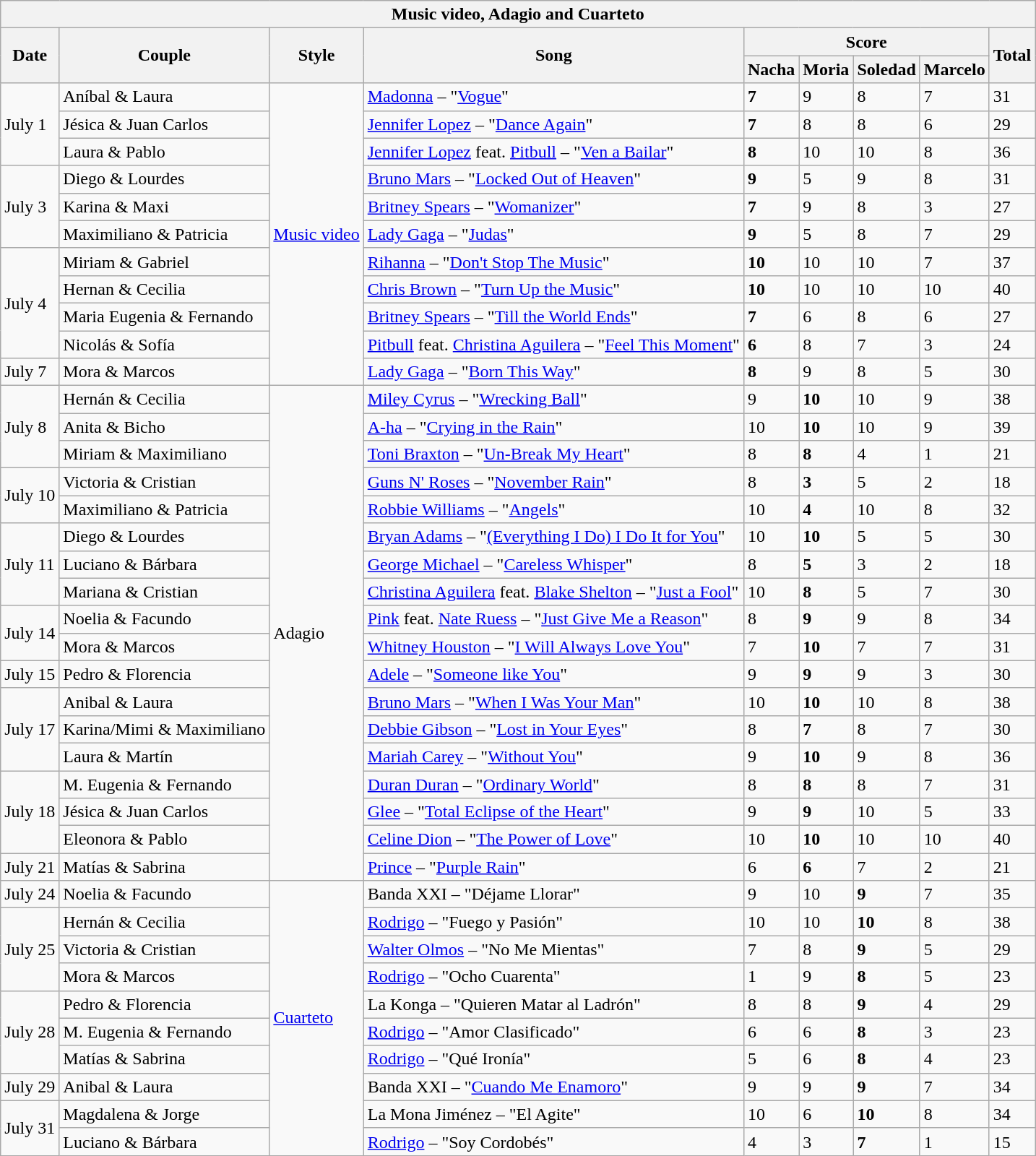<table class="wikitable collapsible collapsed">
<tr>
<th colspan="11" style="text-align:center;"><strong>Music video, Adagio and Cuarteto</strong></th>
</tr>
<tr>
<th rowspan="2">Date</th>
<th rowspan="2">Couple</th>
<th rowspan="2">Style</th>
<th rowspan="2">Song</th>
<th colspan="4">Score</th>
<th rowspan="2">Total</th>
</tr>
<tr>
<th>Nacha</th>
<th>Moria</th>
<th>Soledad</th>
<th>Marcelo</th>
</tr>
<tr>
<td rowspan="3">July 1</td>
<td>Aníbal & Laura</td>
<td rowspan="11"><a href='#'>Music video</a></td>
<td><a href='#'>Madonna</a> – "<a href='#'>Vogue</a>"</td>
<td><strong>7</strong></td>
<td>9</td>
<td>8</td>
<td>7</td>
<td>31</td>
</tr>
<tr>
<td>Jésica & Juan Carlos</td>
<td><a href='#'>Jennifer Lopez</a> – "<a href='#'>Dance Again</a>"</td>
<td><strong>7</strong></td>
<td>8</td>
<td>8</td>
<td>6</td>
<td>29</td>
</tr>
<tr>
<td>Laura & Pablo</td>
<td><a href='#'>Jennifer Lopez</a> feat. <a href='#'>Pitbull</a> – "<a href='#'>Ven a Bailar</a>"</td>
<td><strong>8</strong></td>
<td>10</td>
<td>10</td>
<td>8</td>
<td>36</td>
</tr>
<tr>
<td rowspan="3">July 3</td>
<td>Diego & Lourdes</td>
<td><a href='#'>Bruno Mars</a> – "<a href='#'>Locked Out of Heaven</a>"</td>
<td><strong>9</strong></td>
<td>5</td>
<td>9</td>
<td>8</td>
<td>31</td>
</tr>
<tr>
<td>Karina & Maxi</td>
<td><a href='#'>Britney Spears</a> – "<a href='#'>Womanizer</a>"</td>
<td><strong>7</strong></td>
<td>9</td>
<td>8</td>
<td>3</td>
<td>27</td>
</tr>
<tr>
<td>Maximiliano & Patricia</td>
<td><a href='#'>Lady Gaga</a> – "<a href='#'>Judas</a>"</td>
<td><strong>9</strong></td>
<td>5</td>
<td>8</td>
<td>7</td>
<td>29</td>
</tr>
<tr>
<td rowspan="4">July 4</td>
<td>Miriam & Gabriel</td>
<td><a href='#'>Rihanna</a> – "<a href='#'>Don't Stop The Music</a>"</td>
<td><strong>10</strong></td>
<td>10</td>
<td>10</td>
<td>7</td>
<td>37</td>
</tr>
<tr>
<td>Hernan & Cecilia</td>
<td><a href='#'>Chris Brown</a> – "<a href='#'>Turn Up the Music</a>"</td>
<td><strong>10</strong></td>
<td>10</td>
<td>10</td>
<td>10</td>
<td>40</td>
</tr>
<tr>
<td>Maria Eugenia & Fernando</td>
<td><a href='#'>Britney Spears</a> – "<a href='#'>Till the World Ends</a>"</td>
<td><strong>7</strong></td>
<td>6</td>
<td>8</td>
<td>6</td>
<td>27</td>
</tr>
<tr>
<td>Nicolás & Sofía</td>
<td><a href='#'>Pitbull</a> feat. <a href='#'>Christina Aguilera</a> – "<a href='#'>Feel This Moment</a>"</td>
<td><strong>6</strong></td>
<td>8</td>
<td>7</td>
<td>3</td>
<td>24</td>
</tr>
<tr>
<td>July 7</td>
<td>Mora & Marcos</td>
<td><a href='#'>Lady Gaga</a> – "<a href='#'>Born This Way</a>"</td>
<td><strong>8</strong></td>
<td>9</td>
<td>8</td>
<td>5</td>
<td>30</td>
</tr>
<tr>
<td rowspan="3">July 8</td>
<td>Hernán & Cecilia</td>
<td rowspan="18">Adagio</td>
<td><a href='#'>Miley Cyrus</a> – "<a href='#'>Wrecking Ball</a>"</td>
<td>9</td>
<td><strong>10</strong></td>
<td>10</td>
<td>9</td>
<td>38</td>
</tr>
<tr>
<td>Anita & Bicho</td>
<td><a href='#'>A-ha</a> – "<a href='#'>Crying in the Rain</a>"</td>
<td>10</td>
<td><strong>10</strong></td>
<td>10</td>
<td>9</td>
<td>39</td>
</tr>
<tr>
<td>Miriam & Maximiliano</td>
<td><a href='#'>Toni Braxton</a> – "<a href='#'>Un-Break My Heart</a>"</td>
<td>8</td>
<td><strong>8</strong></td>
<td>4</td>
<td>1</td>
<td>21</td>
</tr>
<tr>
<td rowspan="2">July 10</td>
<td>Victoria & Cristian</td>
<td><a href='#'>Guns N' Roses</a> – "<a href='#'>November Rain</a>"</td>
<td>8</td>
<td><strong>3</strong></td>
<td>5</td>
<td>2</td>
<td>18</td>
</tr>
<tr>
<td>Maximiliano & Patricia</td>
<td><a href='#'>Robbie Williams</a> – "<a href='#'>Angels</a>"</td>
<td>10</td>
<td><strong>4</strong></td>
<td>10</td>
<td>8</td>
<td>32</td>
</tr>
<tr>
<td rowspan="3">July 11</td>
<td>Diego & Lourdes</td>
<td><a href='#'>Bryan Adams</a> – "<a href='#'>(Everything I Do) I Do It for You</a>"</td>
<td>10</td>
<td><strong>10</strong></td>
<td>5</td>
<td>5</td>
<td>30</td>
</tr>
<tr>
<td>Luciano & Bárbara</td>
<td><a href='#'>George Michael</a> – "<a href='#'>Careless Whisper</a>"</td>
<td>8</td>
<td><strong>5</strong></td>
<td>3</td>
<td>2</td>
<td>18</td>
</tr>
<tr>
<td>Mariana & Cristian</td>
<td><a href='#'>Christina Aguilera</a> feat. <a href='#'>Blake Shelton</a> – "<a href='#'>Just a Fool</a>"</td>
<td>10</td>
<td><strong>8</strong></td>
<td>5</td>
<td>7</td>
<td>30</td>
</tr>
<tr>
<td rowspan="2">July 14</td>
<td>Noelia & Facundo</td>
<td><a href='#'>Pink</a> feat. <a href='#'>Nate Ruess</a> – "<a href='#'>Just Give Me a Reason</a>"</td>
<td>8</td>
<td><strong>9</strong></td>
<td>9</td>
<td>8</td>
<td>34</td>
</tr>
<tr>
<td>Mora & Marcos</td>
<td><a href='#'>Whitney Houston</a> – "<a href='#'>I Will Always Love You</a>"</td>
<td>7</td>
<td><strong>10</strong></td>
<td>7</td>
<td>7</td>
<td>31</td>
</tr>
<tr>
<td>July 15</td>
<td>Pedro & Florencia</td>
<td><a href='#'>Adele</a> – "<a href='#'>Someone like You</a>"</td>
<td>9</td>
<td><strong>9</strong></td>
<td>9</td>
<td>3</td>
<td>30</td>
</tr>
<tr>
<td rowspan="3">July 17</td>
<td>Anibal & Laura</td>
<td><a href='#'>Bruno Mars</a> – "<a href='#'>When I Was Your Man</a>"</td>
<td>10</td>
<td><strong>10</strong></td>
<td>10</td>
<td>8</td>
<td>38</td>
</tr>
<tr>
<td>Karina/Mimi & Maximiliano</td>
<td><a href='#'>Debbie Gibson</a> – "<a href='#'>Lost in Your Eyes</a>"</td>
<td>8</td>
<td><strong>7</strong></td>
<td>8</td>
<td>7</td>
<td>30</td>
</tr>
<tr>
<td>Laura & Martín</td>
<td><a href='#'>Mariah Carey</a> – "<a href='#'>Without You</a>"</td>
<td>9</td>
<td><strong>10</strong></td>
<td>9</td>
<td>8</td>
<td>36</td>
</tr>
<tr>
<td rowspan="3">July 18</td>
<td>M. Eugenia & Fernando</td>
<td><a href='#'>Duran Duran</a> – "<a href='#'>Ordinary World</a>"</td>
<td>8</td>
<td><strong>8</strong></td>
<td>8</td>
<td>7</td>
<td>31</td>
</tr>
<tr>
<td>Jésica & Juan Carlos</td>
<td><a href='#'>Glee</a> – "<a href='#'>Total Eclipse of the Heart</a>"</td>
<td>9</td>
<td><strong>9</strong></td>
<td>10</td>
<td>5</td>
<td>33</td>
</tr>
<tr>
<td>Eleonora & Pablo</td>
<td><a href='#'>Celine Dion</a> – "<a href='#'>The Power of Love</a>"</td>
<td>10</td>
<td><strong>10</strong></td>
<td>10</td>
<td>10</td>
<td>40</td>
</tr>
<tr>
<td>July 21</td>
<td>Matías & Sabrina</td>
<td><a href='#'>Prince</a> – "<a href='#'>Purple Rain</a>"</td>
<td>6</td>
<td><strong>6</strong></td>
<td>7</td>
<td>2</td>
<td>21</td>
</tr>
<tr>
<td>July 24</td>
<td>Noelia & Facundo</td>
<td rowspan="10"><a href='#'>Cuarteto</a></td>
<td>Banda XXI – "Déjame Llorar"</td>
<td>9</td>
<td>10</td>
<td><strong>9</strong></td>
<td>7</td>
<td>35</td>
</tr>
<tr>
<td rowspan="3">July 25</td>
<td>Hernán & Cecilia</td>
<td><a href='#'>Rodrigo</a> – "Fuego y Pasión"</td>
<td>10</td>
<td>10</td>
<td><strong>10</strong></td>
<td>8</td>
<td>38</td>
</tr>
<tr>
<td>Victoria & Cristian</td>
<td><a href='#'>Walter Olmos</a> – "No Me Mientas"</td>
<td>7</td>
<td>8</td>
<td><strong>9</strong></td>
<td>5</td>
<td>29</td>
</tr>
<tr>
<td>Mora & Marcos</td>
<td><a href='#'>Rodrigo</a> – "Ocho Cuarenta"</td>
<td>1</td>
<td>9</td>
<td><strong>8</strong></td>
<td>5</td>
<td>23</td>
</tr>
<tr>
<td rowspan="3">July 28</td>
<td>Pedro & Florencia</td>
<td>La Konga – "Quieren Matar al Ladrón"</td>
<td>8</td>
<td>8</td>
<td><strong>9</strong></td>
<td>4</td>
<td>29</td>
</tr>
<tr>
<td>M. Eugenia & Fernando</td>
<td><a href='#'>Rodrigo</a> – "Amor Clasificado"</td>
<td>6</td>
<td>6</td>
<td><strong>8</strong></td>
<td>3</td>
<td>23</td>
</tr>
<tr>
<td>Matías & Sabrina</td>
<td><a href='#'>Rodrigo</a> – "Qué Ironía"</td>
<td>5</td>
<td>6</td>
<td><strong>8</strong></td>
<td>4</td>
<td>23</td>
</tr>
<tr>
<td>July 29</td>
<td>Anibal & Laura</td>
<td>Banda XXI – "<a href='#'>Cuando Me Enamoro</a>"</td>
<td>9</td>
<td>9</td>
<td><strong>9</strong></td>
<td>7</td>
<td>34</td>
</tr>
<tr>
<td rowspan="2">July 31</td>
<td>Magdalena & Jorge</td>
<td>La Mona Jiménez – "El Agite"</td>
<td>10</td>
<td>6</td>
<td><strong>10</strong></td>
<td>8</td>
<td>34</td>
</tr>
<tr>
<td>Luciano & Bárbara</td>
<td><a href='#'>Rodrigo</a> – "Soy Cordobés"</td>
<td>4</td>
<td>3</td>
<td><strong>7</strong></td>
<td>1</td>
<td>15</td>
</tr>
</table>
